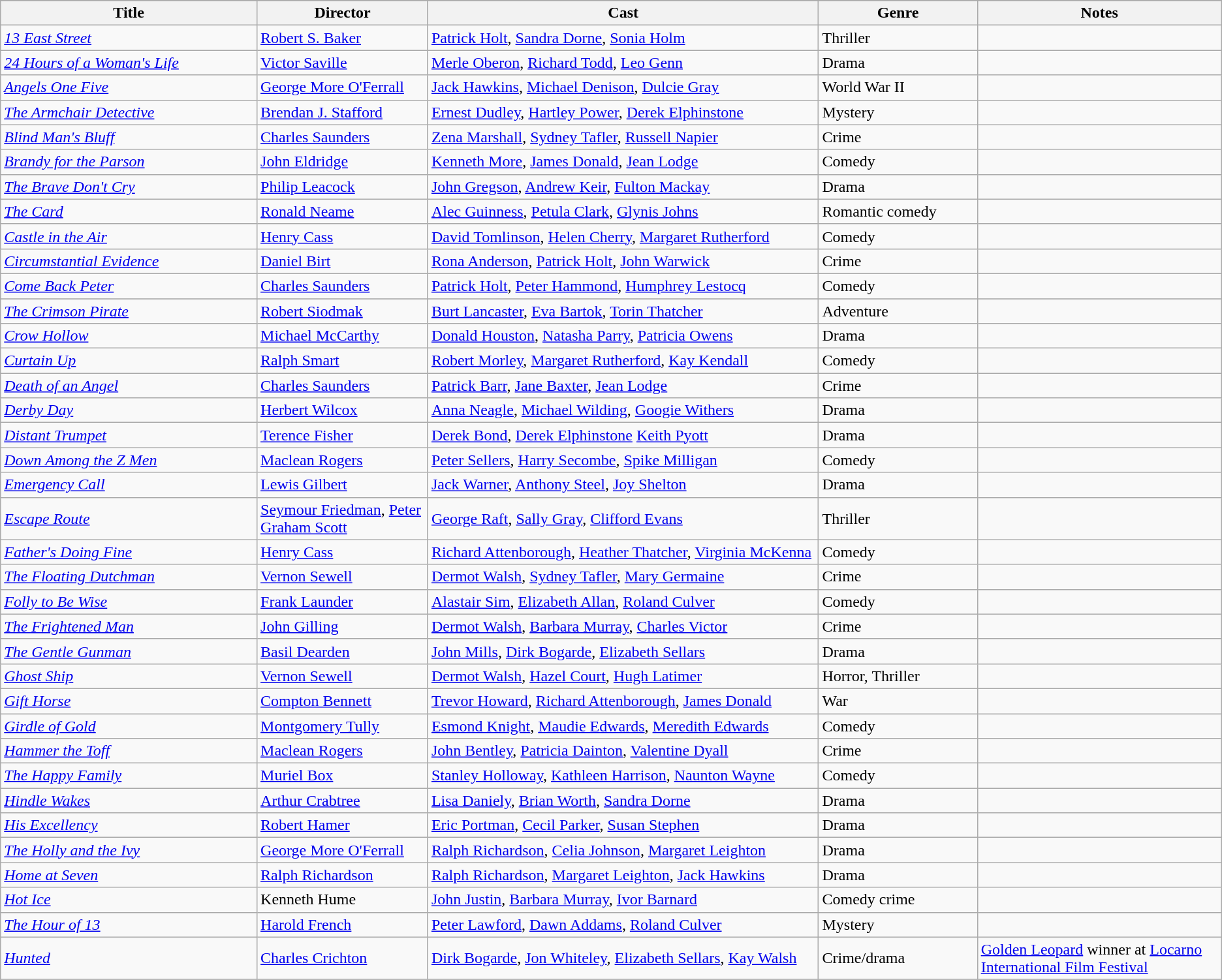<table class="wikitable">
<tr>
</tr>
<tr>
<th style="width:21%;">Title</th>
<th style="width:14%;">Director</th>
<th style="width:32%;">Cast</th>
<th style="width:13%;">Genre</th>
<th style="width:20%;">Notes</th>
</tr>
<tr>
<td><em><a href='#'>13 East Street</a></em></td>
<td><a href='#'>Robert S. Baker</a></td>
<td><a href='#'>Patrick Holt</a>, <a href='#'>Sandra Dorne</a>, <a href='#'>Sonia Holm</a></td>
<td>Thriller</td>
<td></td>
</tr>
<tr>
<td><em><a href='#'>24 Hours of a Woman's Life</a></em></td>
<td><a href='#'>Victor Saville</a></td>
<td><a href='#'>Merle Oberon</a>, <a href='#'>Richard Todd</a>, <a href='#'>Leo Genn</a></td>
<td>Drama</td>
<td></td>
</tr>
<tr>
<td><em><a href='#'>Angels One Five</a></em></td>
<td><a href='#'>George More O'Ferrall</a></td>
<td><a href='#'>Jack Hawkins</a>, <a href='#'>Michael Denison</a>, <a href='#'>Dulcie Gray</a></td>
<td>World War II</td>
<td></td>
</tr>
<tr>
<td><em><a href='#'>The Armchair Detective</a></em></td>
<td><a href='#'>Brendan J. Stafford</a></td>
<td><a href='#'>Ernest Dudley</a>, <a href='#'>Hartley Power</a>, <a href='#'>Derek Elphinstone</a></td>
<td>Mystery</td>
<td></td>
</tr>
<tr>
<td><em><a href='#'>Blind Man's Bluff</a></em></td>
<td><a href='#'>Charles Saunders</a></td>
<td><a href='#'>Zena Marshall</a>, <a href='#'>Sydney Tafler</a>, <a href='#'>Russell Napier</a></td>
<td>Crime</td>
<td></td>
</tr>
<tr>
<td><em><a href='#'>Brandy for the Parson</a></em></td>
<td><a href='#'>John Eldridge</a></td>
<td><a href='#'>Kenneth More</a>, <a href='#'>James Donald</a>, <a href='#'>Jean Lodge</a></td>
<td>Comedy</td>
<td></td>
</tr>
<tr>
<td><em><a href='#'>The Brave Don't Cry</a></em></td>
<td><a href='#'>Philip Leacock</a></td>
<td><a href='#'>John Gregson</a>, <a href='#'>Andrew Keir</a>, <a href='#'>Fulton Mackay</a></td>
<td>Drama</td>
<td></td>
</tr>
<tr>
<td><em><a href='#'>The Card</a></em></td>
<td><a href='#'>Ronald Neame</a></td>
<td><a href='#'>Alec Guinness</a>, <a href='#'>Petula Clark</a>, <a href='#'>Glynis Johns</a></td>
<td>Romantic comedy</td>
<td></td>
</tr>
<tr>
<td><em><a href='#'>Castle in the Air</a></em></td>
<td><a href='#'>Henry Cass</a></td>
<td><a href='#'>David Tomlinson</a>, <a href='#'>Helen Cherry</a>, <a href='#'>Margaret Rutherford</a></td>
<td>Comedy</td>
<td></td>
</tr>
<tr>
<td><em><a href='#'>Circumstantial Evidence</a></em></td>
<td><a href='#'>Daniel Birt</a></td>
<td><a href='#'>Rona Anderson</a>, <a href='#'>Patrick Holt</a>, <a href='#'>John Warwick</a></td>
<td>Crime</td>
<td></td>
</tr>
<tr>
<td><em><a href='#'>Come Back Peter</a></em></td>
<td><a href='#'>Charles Saunders</a></td>
<td><a href='#'>Patrick Holt</a>, <a href='#'>Peter Hammond</a>, <a href='#'>Humphrey Lestocq</a></td>
<td>Comedy</td>
<td></td>
</tr>
<tr>
</tr>
<tr>
<td><em><a href='#'>The Crimson Pirate</a></em></td>
<td><a href='#'>Robert Siodmak</a></td>
<td><a href='#'>Burt Lancaster</a>, <a href='#'>Eva Bartok</a>, <a href='#'>Torin Thatcher</a></td>
<td>Adventure</td>
<td></td>
</tr>
<tr>
<td><em><a href='#'>Crow Hollow</a></em></td>
<td><a href='#'>Michael McCarthy</a></td>
<td><a href='#'>Donald Houston</a>, <a href='#'>Natasha Parry</a>, <a href='#'>Patricia Owens</a></td>
<td>Drama</td>
<td></td>
</tr>
<tr>
<td><em><a href='#'>Curtain Up</a></em></td>
<td><a href='#'>Ralph Smart</a></td>
<td><a href='#'>Robert Morley</a>, <a href='#'>Margaret Rutherford</a>, <a href='#'>Kay Kendall</a></td>
<td>Comedy</td>
<td></td>
</tr>
<tr>
<td><em><a href='#'>Death of an Angel</a></em></td>
<td><a href='#'>Charles Saunders</a></td>
<td><a href='#'>Patrick Barr</a>, <a href='#'>Jane Baxter</a>, <a href='#'>Jean Lodge</a></td>
<td>Crime</td>
<td></td>
</tr>
<tr>
<td><em><a href='#'>Derby Day</a></em></td>
<td><a href='#'>Herbert Wilcox</a></td>
<td><a href='#'>Anna Neagle</a>, <a href='#'>Michael Wilding</a>, <a href='#'>Googie Withers</a></td>
<td>Drama</td>
<td></td>
</tr>
<tr>
<td><em><a href='#'>Distant Trumpet</a></em></td>
<td><a href='#'>Terence Fisher</a></td>
<td><a href='#'>Derek Bond</a>, <a href='#'>Derek Elphinstone</a> <a href='#'>Keith Pyott</a></td>
<td>Drama</td>
<td></td>
</tr>
<tr>
<td><em><a href='#'>Down Among the Z Men</a></em></td>
<td><a href='#'>Maclean Rogers</a></td>
<td><a href='#'>Peter Sellers</a>, <a href='#'>Harry Secombe</a>, <a href='#'>Spike Milligan</a></td>
<td>Comedy</td>
<td></td>
</tr>
<tr>
<td><em><a href='#'>Emergency Call</a></em></td>
<td><a href='#'>Lewis Gilbert</a></td>
<td><a href='#'>Jack Warner</a>, <a href='#'>Anthony Steel</a>, <a href='#'>Joy Shelton</a></td>
<td>Drama</td>
<td></td>
</tr>
<tr>
<td><em><a href='#'>Escape Route</a></em></td>
<td><a href='#'>Seymour Friedman</a>, <a href='#'>Peter Graham Scott</a></td>
<td><a href='#'>George Raft</a>, <a href='#'>Sally Gray</a>, <a href='#'>Clifford Evans</a></td>
<td>Thriller</td>
<td></td>
</tr>
<tr>
<td><em><a href='#'>Father's Doing Fine</a></em></td>
<td><a href='#'>Henry Cass</a></td>
<td><a href='#'>Richard Attenborough</a>, <a href='#'>Heather Thatcher</a>, <a href='#'>Virginia McKenna</a></td>
<td>Comedy</td>
<td></td>
</tr>
<tr>
<td><em><a href='#'>The Floating Dutchman</a></em></td>
<td><a href='#'>Vernon Sewell</a></td>
<td><a href='#'>Dermot Walsh</a>, <a href='#'>Sydney Tafler</a>, <a href='#'>Mary Germaine</a></td>
<td>Crime</td>
<td></td>
</tr>
<tr>
<td><em><a href='#'>Folly to Be Wise</a></em></td>
<td><a href='#'>Frank Launder</a></td>
<td><a href='#'>Alastair Sim</a>, <a href='#'>Elizabeth Allan</a>, <a href='#'>Roland Culver</a></td>
<td>Comedy</td>
<td></td>
</tr>
<tr>
<td><em><a href='#'>The Frightened Man</a></em></td>
<td><a href='#'>John Gilling</a></td>
<td><a href='#'>Dermot Walsh</a>, <a href='#'>Barbara Murray</a>, <a href='#'>Charles Victor</a></td>
<td>Crime</td>
<td></td>
</tr>
<tr>
<td><em><a href='#'>The Gentle Gunman</a></em></td>
<td><a href='#'>Basil Dearden</a></td>
<td><a href='#'>John Mills</a>, <a href='#'>Dirk Bogarde</a>, <a href='#'>Elizabeth Sellars</a></td>
<td>Drama</td>
<td></td>
</tr>
<tr>
<td><em><a href='#'>Ghost Ship</a></em></td>
<td><a href='#'>Vernon Sewell</a></td>
<td><a href='#'>Dermot Walsh</a>, <a href='#'>Hazel Court</a>, <a href='#'>Hugh Latimer</a></td>
<td>Horror, Thriller</td>
<td></td>
</tr>
<tr>
<td><em><a href='#'>Gift Horse</a></em></td>
<td><a href='#'>Compton Bennett</a></td>
<td><a href='#'>Trevor Howard</a>, <a href='#'>Richard Attenborough</a>, <a href='#'>James Donald</a></td>
<td>War</td>
<td></td>
</tr>
<tr>
<td><em><a href='#'>Girdle of Gold</a></em></td>
<td><a href='#'>Montgomery Tully</a></td>
<td><a href='#'>Esmond Knight</a>, <a href='#'>Maudie Edwards</a>, <a href='#'>Meredith Edwards</a></td>
<td>Comedy</td>
<td></td>
</tr>
<tr>
<td><em><a href='#'>Hammer the Toff</a></em></td>
<td><a href='#'>Maclean Rogers</a></td>
<td><a href='#'>John Bentley</a>, <a href='#'>Patricia Dainton</a>, <a href='#'>Valentine Dyall</a></td>
<td>Crime</td>
<td></td>
</tr>
<tr>
<td><em><a href='#'>The Happy Family</a></em></td>
<td><a href='#'>Muriel Box</a></td>
<td><a href='#'>Stanley Holloway</a>, <a href='#'>Kathleen Harrison</a>, <a href='#'>Naunton Wayne</a></td>
<td>Comedy</td>
<td></td>
</tr>
<tr>
<td><em><a href='#'>Hindle Wakes</a></em></td>
<td><a href='#'>Arthur Crabtree</a></td>
<td><a href='#'>Lisa Daniely</a>, <a href='#'>Brian Worth</a>, <a href='#'>Sandra Dorne</a></td>
<td>Drama</td>
<td></td>
</tr>
<tr>
<td><em><a href='#'>His Excellency</a></em></td>
<td><a href='#'>Robert Hamer</a></td>
<td><a href='#'>Eric Portman</a>, <a href='#'>Cecil Parker</a>, <a href='#'>Susan Stephen</a></td>
<td>Drama</td>
<td></td>
</tr>
<tr>
<td><em><a href='#'>The Holly and the Ivy</a></em></td>
<td><a href='#'>George More O'Ferrall</a></td>
<td><a href='#'>Ralph Richardson</a>, <a href='#'>Celia Johnson</a>, <a href='#'>Margaret Leighton</a></td>
<td>Drama</td>
<td></td>
</tr>
<tr>
<td><em><a href='#'>Home at Seven</a></em></td>
<td><a href='#'>Ralph Richardson</a></td>
<td><a href='#'>Ralph Richardson</a>, <a href='#'>Margaret Leighton</a>, <a href='#'>Jack Hawkins</a></td>
<td>Drama</td>
<td></td>
</tr>
<tr>
<td><em><a href='#'>Hot Ice</a></em></td>
<td>Kenneth Hume</td>
<td><a href='#'>John Justin</a>, <a href='#'>Barbara Murray</a>, <a href='#'>Ivor Barnard</a></td>
<td>Comedy crime</td>
<td></td>
</tr>
<tr>
<td><em><a href='#'>The Hour of 13</a></em></td>
<td><a href='#'>Harold French</a></td>
<td><a href='#'>Peter Lawford</a>, <a href='#'>Dawn Addams</a>, <a href='#'>Roland Culver</a></td>
<td>Mystery</td>
<td></td>
</tr>
<tr>
<td><em><a href='#'>Hunted</a></em></td>
<td><a href='#'>Charles Crichton</a></td>
<td><a href='#'>Dirk Bogarde</a>, <a href='#'>Jon Whiteley</a>, <a href='#'>Elizabeth Sellars</a>, <a href='#'>Kay Walsh</a></td>
<td>Crime/drama</td>
<td><a href='#'>Golden Leopard</a> winner at <a href='#'>Locarno International Film Festival</a></td>
</tr>
<tr>
</tr>
</table>
